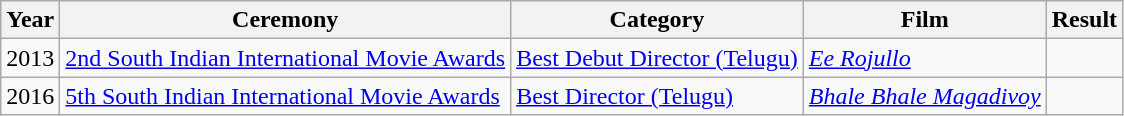<table class="wikitable sortable">
<tr>
<th>Year</th>
<th>Ceremony</th>
<th>Category</th>
<th>Film</th>
<th>Result</th>
</tr>
<tr>
<td>2013</td>
<td><a href='#'>2nd South Indian International Movie Awards</a></td>
<td><a href='#'>Best Debut Director (Telugu)</a></td>
<td><em><a href='#'>Ee Rojullo</a></em></td>
<td></td>
</tr>
<tr>
<td>2016</td>
<td><a href='#'>5th South Indian International Movie Awards</a></td>
<td><a href='#'>Best Director (Telugu)</a></td>
<td><em><a href='#'>Bhale Bhale Magadivoy</a></em></td>
<td></td>
</tr>
</table>
